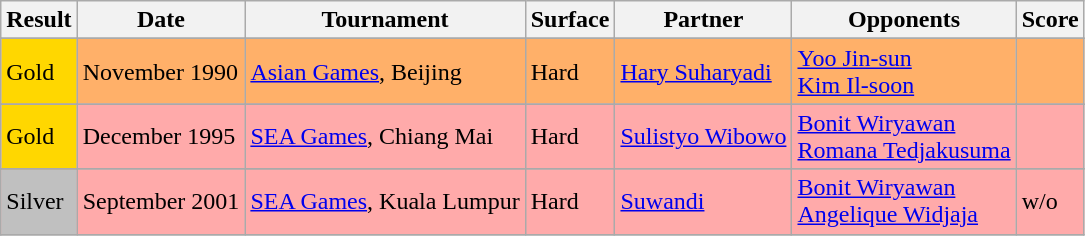<table class="sortable wikitable">
<tr>
<th>Result</th>
<th>Date</th>
<th>Tournament</th>
<th>Surface</th>
<th>Partner</th>
<th>Opponents</th>
<th class="unsortable">Score</th>
</tr>
<tr>
</tr>
<tr style="background:#FFB069">
<td style="background:gold;">Gold</td>
<td>November 1990</td>
<td style="background:#FFB069"><a href='#'>Asian Games</a>, Beijing</td>
<td>Hard</td>
<td> <a href='#'>Hary Suharyadi</a></td>
<td> <a href='#'>Yoo Jin-sun</a> <br>  <a href='#'>Kim Il-soon</a></td>
<td></td>
</tr>
<tr>
</tr>
<tr style="background:#FFAAAA">
<td style="background:gold;">Gold</td>
<td>December 1995</td>
<td style="background:#FFAAAA"><a href='#'>SEA Games</a>, Chiang Mai</td>
<td>Hard</td>
<td> <a href='#'>Sulistyo Wibowo</a></td>
<td> <a href='#'>Bonit Wiryawan</a> <br>  <a href='#'>Romana Tedjakusuma</a></td>
<td></td>
</tr>
<tr>
</tr>
<tr style="background:#FFAAAA">
<td style="background:silver;">Silver</td>
<td>September 2001</td>
<td style="background:#FFAAAA"><a href='#'>SEA Games</a>, Kuala Lumpur</td>
<td>Hard</td>
<td> <a href='#'>Suwandi</a></td>
<td> <a href='#'>Bonit Wiryawan</a> <br>  <a href='#'>Angelique Widjaja</a></td>
<td>w/o</td>
</tr>
<tr>
</tr>
</table>
